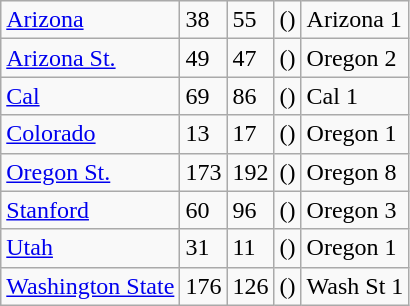<table class="wikitable sortable">
<tr>
<td><a href='#'>Arizona</a></td>
<td>38</td>
<td>55</td>
<td>()</td>
<td>Arizona 1</td>
</tr>
<tr>
<td><a href='#'>Arizona St.</a></td>
<td>49</td>
<td>47</td>
<td>()</td>
<td>Oregon 2</td>
</tr>
<tr>
<td><a href='#'>Cal</a></td>
<td>69</td>
<td>86</td>
<td>()</td>
<td>Cal 1</td>
</tr>
<tr>
<td><a href='#'>Colorado</a></td>
<td>13</td>
<td>17</td>
<td>()</td>
<td>Oregon 1</td>
</tr>
<tr>
<td><a href='#'>Oregon St.</a></td>
<td>173</td>
<td>192</td>
<td>()</td>
<td>Oregon 8</td>
</tr>
<tr>
<td><a href='#'>Stanford</a></td>
<td>60</td>
<td>96</td>
<td>()</td>
<td>Oregon 3</td>
</tr>
<tr>
<td><a href='#'>Utah</a></td>
<td>31</td>
<td>11</td>
<td>()</td>
<td>Oregon 1</td>
</tr>
<tr>
<td><a href='#'>Washington State</a></td>
<td>176</td>
<td>126</td>
<td>()</td>
<td>Wash St 1</td>
</tr>
</table>
